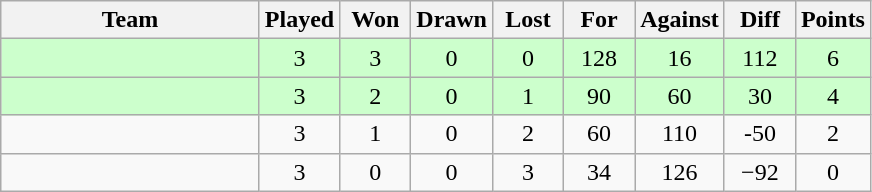<table class="wikitable">
<tr>
<th width=165>Team</th>
<th width=40>Played</th>
<th width=40>Won</th>
<th width=40>Drawn</th>
<th width=40>Lost</th>
<th width=40>For</th>
<th width=40>Against</th>
<th width=40>Diff</th>
<th width=40>Points</th>
</tr>
<tr bgcolor=#ccffcc align=center>
<td style="text-align:left;"></td>
<td>3</td>
<td>3</td>
<td>0</td>
<td>0</td>
<td>128</td>
<td>16</td>
<td>112</td>
<td>6</td>
</tr>
<tr bgcolor=#ccffcc align=center>
<td style="text-align:left;"></td>
<td>3</td>
<td>2</td>
<td>0</td>
<td>1</td>
<td>90</td>
<td>60</td>
<td>30</td>
<td>4</td>
</tr>
<tr align=center>
<td style="text-align:left;"></td>
<td>3</td>
<td>1</td>
<td>0</td>
<td>2</td>
<td>60</td>
<td>110</td>
<td>-50</td>
<td>2</td>
</tr>
<tr align=center>
<td style="text-align:left;"></td>
<td>3</td>
<td>0</td>
<td>0</td>
<td>3</td>
<td>34</td>
<td>126</td>
<td>−92</td>
<td>0</td>
</tr>
</table>
